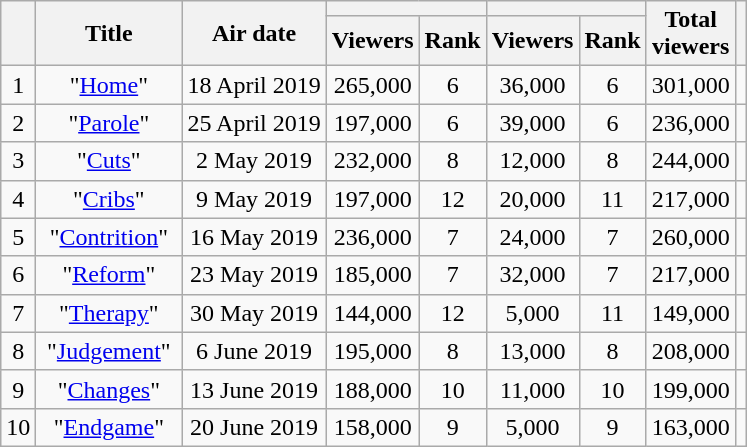<table class="wikitable" style="text-align:center">
<tr>
<th rowspan="2"></th>
<th width="90" rowspan="2">Title</th>
<th rowspan="2">Air date</th>
<th colspan="2"></th>
<th colspan="2"></th>
<th rowspan="2">Total<br>viewers</th>
<th rowspan="2"></th>
</tr>
<tr>
<th>Viewers</th>
<th>Rank</th>
<th>Viewers</th>
<th>Rank</th>
</tr>
<tr>
<td>1</td>
<td>"<a href='#'>Home</a>"</td>
<td>18 April 2019</td>
<td>265,000</td>
<td>6</td>
<td>36,000</td>
<td>6</td>
<td>301,000</td>
<td></td>
</tr>
<tr>
<td>2</td>
<td>"<a href='#'>Parole</a>"</td>
<td>25 April 2019</td>
<td>197,000</td>
<td>6</td>
<td>39,000</td>
<td>6</td>
<td>236,000</td>
<td></td>
</tr>
<tr>
<td>3</td>
<td>"<a href='#'>Cuts</a>"</td>
<td>2 May 2019</td>
<td>232,000</td>
<td>8</td>
<td>12,000</td>
<td>8</td>
<td>244,000</td>
<td></td>
</tr>
<tr>
<td>4</td>
<td>"<a href='#'>Cribs</a>"</td>
<td>9 May 2019</td>
<td>197,000</td>
<td>12</td>
<td>20,000</td>
<td>11</td>
<td>217,000</td>
<td></td>
</tr>
<tr>
<td>5</td>
<td>"<a href='#'>Contrition</a>"</td>
<td>16 May 2019</td>
<td>236,000</td>
<td>7</td>
<td>24,000</td>
<td>7</td>
<td>260,000</td>
<td></td>
</tr>
<tr>
<td>6</td>
<td>"<a href='#'>Reform</a>"</td>
<td>23 May 2019</td>
<td>185,000</td>
<td>7</td>
<td>32,000</td>
<td>7</td>
<td>217,000</td>
<td></td>
</tr>
<tr>
<td>7</td>
<td>"<a href='#'>Therapy</a>"</td>
<td>30 May 2019</td>
<td>144,000</td>
<td>12</td>
<td>5,000</td>
<td>11</td>
<td>149,000</td>
<td></td>
</tr>
<tr>
<td>8</td>
<td>"<a href='#'>Judgement</a>"</td>
<td>6 June 2019</td>
<td>195,000</td>
<td>8</td>
<td>13,000</td>
<td>8</td>
<td>208,000</td>
<td></td>
</tr>
<tr>
<td>9</td>
<td>"<a href='#'>Changes</a>"</td>
<td>13 June 2019</td>
<td>188,000</td>
<td>10</td>
<td>11,000</td>
<td>10</td>
<td>199,000</td>
<td></td>
</tr>
<tr>
<td>10</td>
<td>"<a href='#'>Endgame</a>"</td>
<td>20 June 2019</td>
<td>158,000</td>
<td>9</td>
<td>5,000</td>
<td>9</td>
<td>163,000</td>
<td></td>
</tr>
</table>
